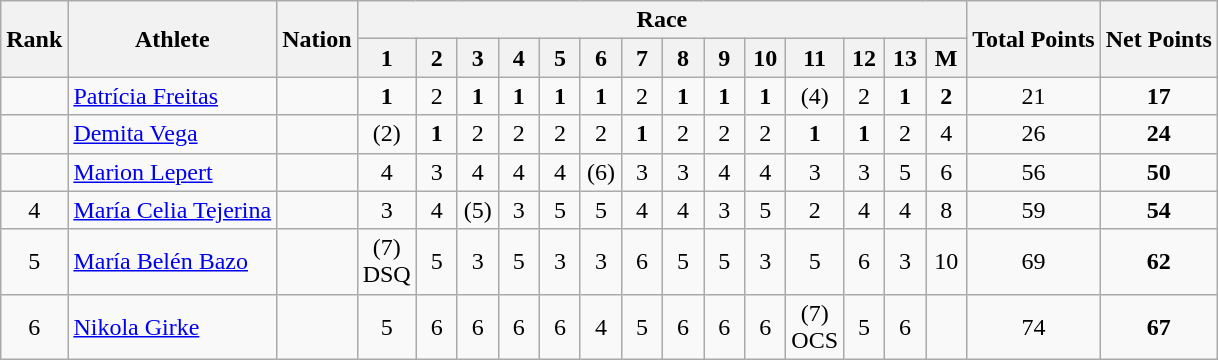<table class="wikitable" style="text-align:center">
<tr>
<th rowspan="2">Rank</th>
<th rowspan="2">Athlete</th>
<th rowspan="2">Nation</th>
<th colspan="14">Race</th>
<th rowspan="2">Total Points</th>
<th rowspan="2">Net Points</th>
</tr>
<tr>
<th width=20>1</th>
<th width=20>2</th>
<th width=20>3</th>
<th width=20>4</th>
<th width=20>5</th>
<th width=20>6</th>
<th width=20>7</th>
<th width=20>8</th>
<th width=20>9</th>
<th width=20>10</th>
<th width=20>11</th>
<th width=20>12</th>
<th width=20>13</th>
<th width=20>M</th>
</tr>
<tr>
<td></td>
<td align=left><a href='#'>Patrícia Freitas</a></td>
<td align=left></td>
<td><strong>1</strong></td>
<td>2</td>
<td><strong>1</strong></td>
<td><strong>1</strong></td>
<td><strong>1</strong></td>
<td><strong>1</strong></td>
<td>2</td>
<td><strong>1</strong></td>
<td><strong>1</strong></td>
<td><strong>1</strong></td>
<td>(4)</td>
<td>2</td>
<td><strong>1</strong></td>
<td><strong>2</strong></td>
<td>21</td>
<td><strong>17</strong></td>
</tr>
<tr>
<td></td>
<td align=left><a href='#'>Demita Vega</a></td>
<td align=left></td>
<td>(2)</td>
<td><strong>1</strong></td>
<td>2</td>
<td>2</td>
<td>2</td>
<td>2</td>
<td><strong>1</strong></td>
<td>2</td>
<td>2</td>
<td>2</td>
<td><strong>1</strong></td>
<td><strong>1</strong></td>
<td>2</td>
<td>4</td>
<td>26</td>
<td><strong>24</strong></td>
</tr>
<tr>
<td></td>
<td align=left><a href='#'>Marion Lepert</a></td>
<td align=left></td>
<td>4</td>
<td>3</td>
<td>4</td>
<td>4</td>
<td>4</td>
<td>(6)</td>
<td>3</td>
<td>3</td>
<td>4</td>
<td>4</td>
<td>3</td>
<td>3</td>
<td>5</td>
<td>6</td>
<td>56</td>
<td><strong>50</strong></td>
</tr>
<tr>
<td>4</td>
<td align=left><a href='#'>María Celia Tejerina</a></td>
<td align=left></td>
<td>3</td>
<td>4</td>
<td>(5)</td>
<td>3</td>
<td>5</td>
<td>5</td>
<td>4</td>
<td>4</td>
<td>3</td>
<td>5</td>
<td>2</td>
<td>4</td>
<td>4</td>
<td>8</td>
<td>59</td>
<td><strong>54</strong></td>
</tr>
<tr>
<td>5</td>
<td align=left><a href='#'>María Belén Bazo</a></td>
<td align=left></td>
<td>(7)<br>DSQ</td>
<td>5</td>
<td>3</td>
<td>5</td>
<td>3</td>
<td>3</td>
<td>6</td>
<td>5</td>
<td>5</td>
<td>3</td>
<td>5</td>
<td>6</td>
<td>3</td>
<td>10</td>
<td>69</td>
<td><strong>62</strong></td>
</tr>
<tr>
<td>6</td>
<td align=left><a href='#'>Nikola Girke</a></td>
<td align=left></td>
<td>5</td>
<td>6</td>
<td>6</td>
<td>6</td>
<td>6</td>
<td>4</td>
<td>5</td>
<td>6</td>
<td>6</td>
<td>6</td>
<td>(7)<br>OCS</td>
<td>5</td>
<td>6</td>
<td></td>
<td>74</td>
<td><strong>67</strong></td>
</tr>
</table>
